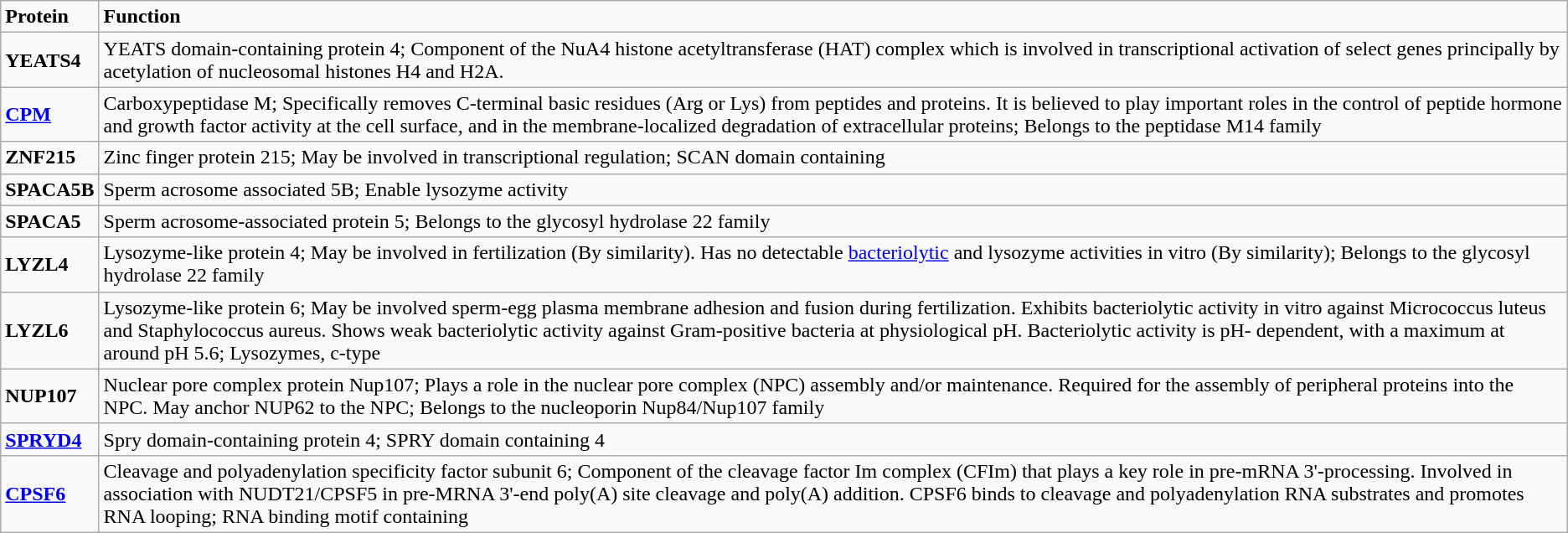<table class="wikitable">
<tr>
<td><strong>Protein</strong></td>
<td><strong>Function</strong></td>
</tr>
<tr>
<td><strong>YEATS4</strong></td>
<td>YEATS  domain-containing protein 4; Component of the NuA4 histone acetyltransferase (HAT) complex which is involved in transcriptional activation of select genes  principally by acetylation of nucleosomal histones H4 and H2A.</td>
</tr>
<tr>
<td><strong><a href='#'>CPM</a></strong></td>
<td>Carboxypeptidase  M; Specifically removes C-terminal basic residues (Arg or Lys) from peptides  and proteins. It is believed to play important roles in the control of  peptide hormone and growth factor activity at the cell surface, and in the  membrane-localized degradation of extracellular proteins; Belongs to the  peptidase M14 family</td>
</tr>
<tr>
<td><strong>ZNF215</strong></td>
<td>Zinc finger protein 215; May be involved in transcriptional regulation; SCAN  domain containing</td>
</tr>
<tr>
<td><strong>SPACA5B</strong></td>
<td>Sperm acrosome associated 5B; Enable lysozyme activity</td>
</tr>
<tr>
<td><strong>SPACA5</strong></td>
<td>Sperm acrosome-associated protein 5; Belongs to the glycosyl hydrolase 22 family</td>
</tr>
<tr>
<td><strong>LYZL4</strong></td>
<td>Lysozyme-like protein 4; May be involved in fertilization (By similarity). Has no  detectable <a href='#'>bacteriolytic</a> and lysozyme activities in vitro (By similarity);  Belongs to the glycosyl hydrolase 22 family</td>
</tr>
<tr>
<td><strong>LYZL6</strong></td>
<td>Lysozyme-like protein 6; May be involved sperm-egg plasma membrane adhesion and fusion  during fertilization. Exhibits bacteriolytic activity in vitro against  Micrococcus luteus and Staphylococcus aureus. Shows weak bacteriolytic  activity against Gram-positive bacteria at physiological pH. Bacteriolytic  activity is pH- dependent, with a maximum at around pH 5.6; Lysozymes, c-type</td>
</tr>
<tr>
<td><strong>NUP107</strong></td>
<td>Nuclear pore complex protein Nup107; Plays a role in the nuclear pore complex (NPC)  assembly and/or maintenance. Required for the assembly of peripheral proteins  into the NPC. May anchor NUP62 to the NPC; Belongs to the nucleoporin  Nup84/Nup107 family</td>
</tr>
<tr>
<td><strong><a href='#'>SPRYD4</a></strong></td>
<td>Spry domain-containing protein 4; SPRY domain containing 4</td>
</tr>
<tr>
<td><strong><a href='#'>CPSF6</a></strong></td>
<td>Cleavage  and polyadenylation specificity factor subunit 6; Component of the cleavage  factor Im complex (CFIm) that plays a key role in pre-mRNA 3'-processing.  Involved in association with NUDT21/CPSF5 in pre-MRNA 3'-end poly(A) site  cleavage and poly(A) addition. CPSF6 binds to cleavage and polyadenylation RNA substrates and promotes RNA looping; RNA binding motif containing</td>
</tr>
</table>
